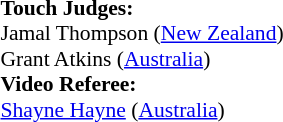<table width=100% style="font-size: 90%">
<tr>
<td><br><strong>Touch Judges:</strong>
<br>Jamal Thompson (<a href='#'>New Zealand</a>)
<br>Grant Atkins (<a href='#'>Australia</a>)
<br><strong>Video Referee:</strong>
<br><a href='#'>Shayne Hayne</a> (<a href='#'>Australia</a>)</td>
</tr>
</table>
